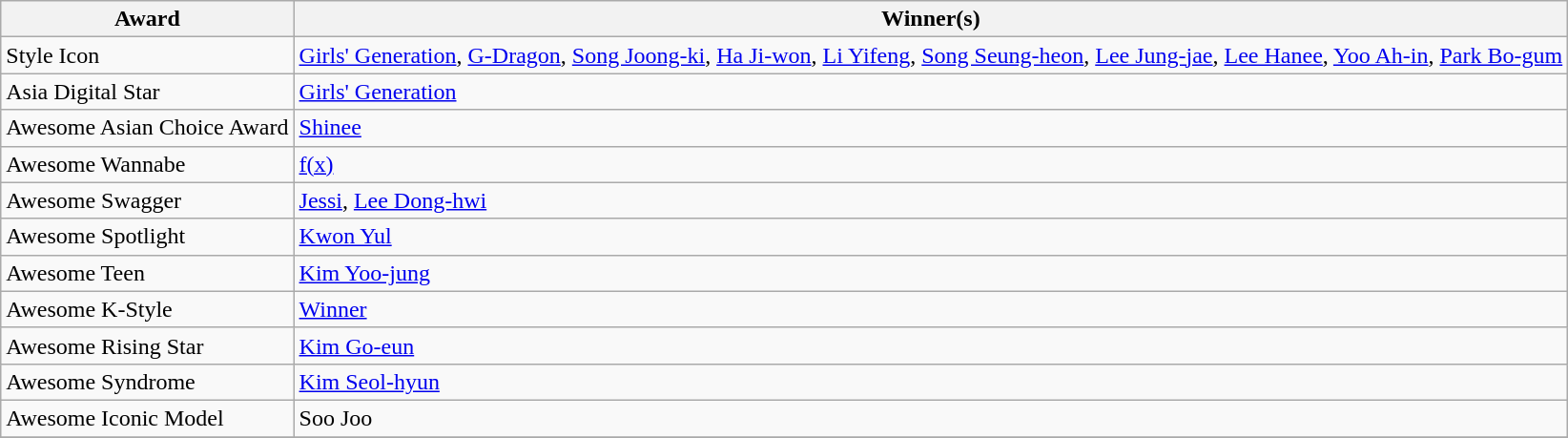<table class="wikitable">
<tr>
<th>Award</th>
<th>Winner(s)</th>
</tr>
<tr>
<td>Style Icon</td>
<td><a href='#'>Girls' Generation</a>, <a href='#'>G-Dragon</a>, <a href='#'>Song Joong-ki</a>, <a href='#'>Ha Ji-won</a>, <a href='#'>Li Yifeng</a>, <a href='#'>Song Seung-heon</a>, <a href='#'>Lee Jung-jae</a>, <a href='#'>Lee Hanee</a>, <a href='#'>Yoo Ah-in</a>, <a href='#'>Park Bo-gum</a></td>
</tr>
<tr>
<td>Asia Digital Star</td>
<td><a href='#'>Girls' Generation</a></td>
</tr>
<tr>
<td>Awesome Asian Choice Award</td>
<td><a href='#'>Shinee</a></td>
</tr>
<tr>
<td>Awesome Wannabe</td>
<td><a href='#'>f(x)</a></td>
</tr>
<tr>
<td>Awesome Swagger</td>
<td><a href='#'>Jessi</a>, <a href='#'>Lee Dong-hwi</a></td>
</tr>
<tr>
<td>Awesome Spotlight</td>
<td><a href='#'>Kwon Yul</a></td>
</tr>
<tr>
<td>Awesome Teen</td>
<td><a href='#'>Kim Yoo-jung</a></td>
</tr>
<tr>
<td>Awesome K-Style</td>
<td><a href='#'>Winner</a></td>
</tr>
<tr>
<td>Awesome Rising Star</td>
<td><a href='#'>Kim Go-eun</a></td>
</tr>
<tr>
<td>Awesome Syndrome</td>
<td><a href='#'>Kim Seol-hyun</a></td>
</tr>
<tr>
<td>Awesome Iconic Model</td>
<td>Soo Joo</td>
</tr>
<tr>
</tr>
</table>
